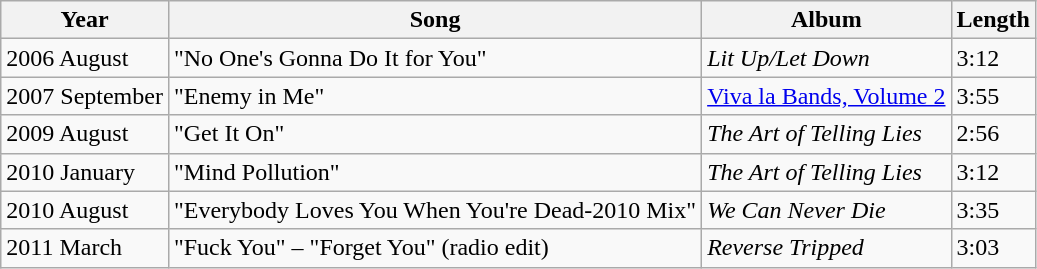<table class="wikitable sortable">
<tr>
<th>Year</th>
<th>Song</th>
<th>Album</th>
<th>Length</th>
</tr>
<tr>
<td>2006 August</td>
<td>"No One's Gonna Do It for You"</td>
<td><em>Lit Up/Let Down</em></td>
<td>3:12</td>
</tr>
<tr>
<td>2007 September</td>
<td>"Enemy in Me"</td>
<td><a href='#'>Viva la Bands, Volume 2</a></td>
<td>3:55</td>
</tr>
<tr>
<td>2009 August</td>
<td>"Get It On"</td>
<td><em>The Art of Telling Lies</em></td>
<td>2:56</td>
</tr>
<tr>
<td>2010 January</td>
<td>"Mind Pollution"</td>
<td><em>The Art of Telling Lies</em></td>
<td>3:12</td>
</tr>
<tr>
<td>2010 August</td>
<td>"Everybody Loves You When You're Dead-2010 Mix"</td>
<td><em>We Can Never Die</em></td>
<td>3:35</td>
</tr>
<tr>
<td>2011 March</td>
<td>"Fuck You" – "Forget You" (radio edit)</td>
<td><em>Reverse Tripped</em></td>
<td>3:03</td>
</tr>
</table>
